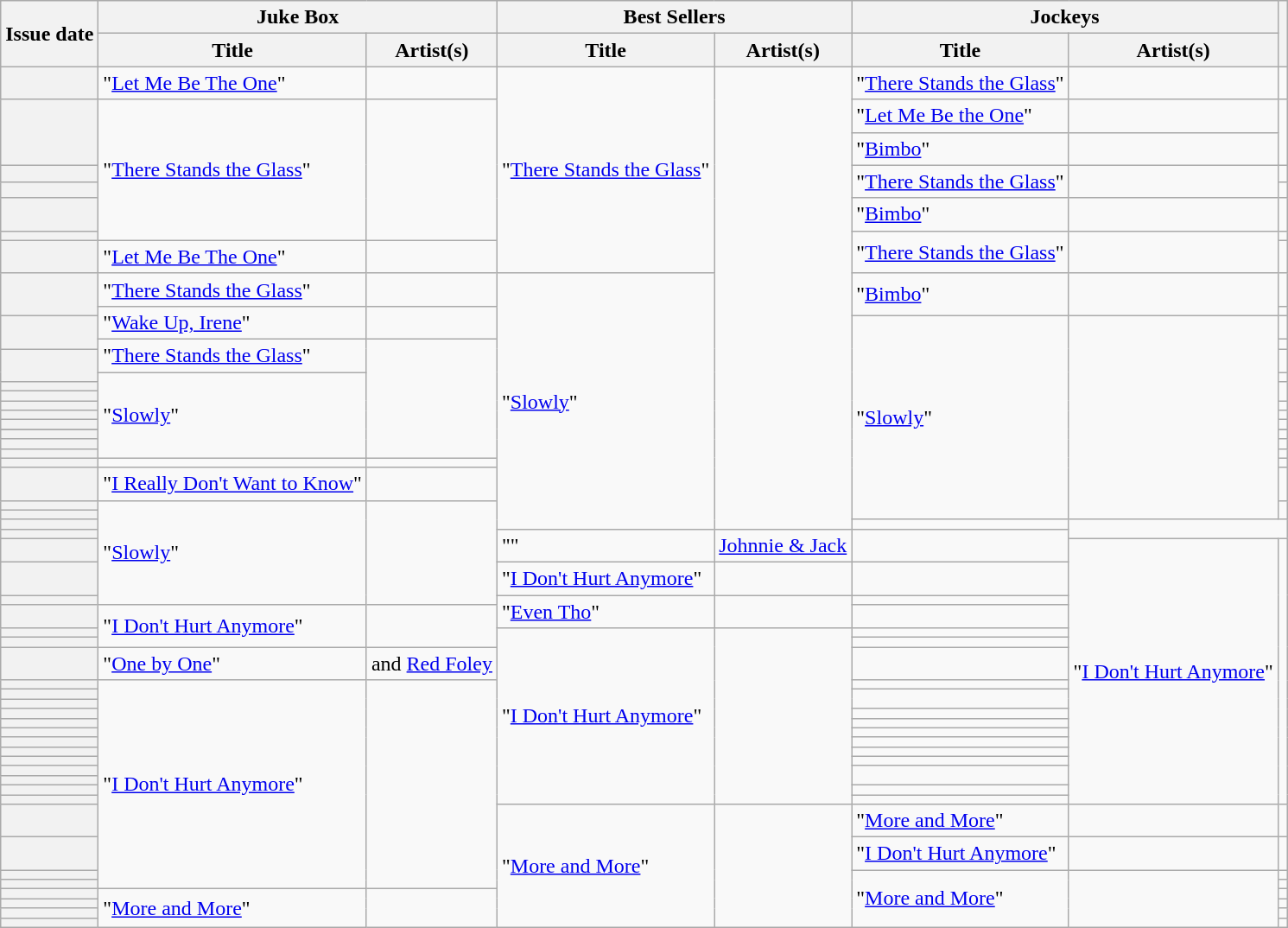<table class="wikitable sortable plainrowheaders">
<tr>
<th scope=col rowspan=2>Issue date</th>
<th scope=col colspan=2>Juke Box</th>
<th scope=col colspan=2>Best Sellers</th>
<th scope=col colspan=2>Jockeys</th>
<th scope=col rowspan=2 class=unsortable></th>
</tr>
<tr>
<th scope=col>Title</th>
<th scope=col>Artist(s)</th>
<th scope=col>Title</th>
<th scope=col>Artist(s)</th>
<th scope=col>Title</th>
<th scope=col>Artist(s)</th>
</tr>
<tr>
<th scope=row></th>
<td>"<a href='#'>Let Me Be The One</a>"</td>
<td></td>
<td rowspan="8">"<a href='#'>There Stands the Glass</a>"</td>
<td rowspan="28"></td>
<td>"<a href='#'>There Stands the Glass</a>"</td>
<td></td>
<td align=center></td>
</tr>
<tr>
<th scope=row rowspan=2></th>
<td rowspan=6>"<a href='#'>There Stands the Glass</a>"</td>
<td rowspan=6></td>
<td>"<a href='#'>Let Me Be the One</a>"</td>
<td></td>
<td align=center rowspan=2></td>
</tr>
<tr>
<td>"<a href='#'>Bimbo</a>"</td>
<td></td>
</tr>
<tr>
<th scope=row></th>
<td rowspan=2>"<a href='#'>There Stands the Glass</a>"</td>
<td rowspan=2></td>
<td align=center></td>
</tr>
<tr>
<th scope=row></th>
<td align=center></td>
</tr>
<tr>
<th scope=row></th>
<td>"<a href='#'>Bimbo</a>"</td>
<td></td>
<td align=center></td>
</tr>
<tr>
<th scope=row></th>
<td rowspan=2>"<a href='#'>There Stands the Glass</a>"</td>
<td rowspan=2></td>
<td align=center></td>
</tr>
<tr>
<th scope=row></th>
<td>"<a href='#'>Let Me Be The One</a>"</td>
<td></td>
<td align=center></td>
</tr>
<tr>
<th scope=row rowspan=2></th>
<td>"<a href='#'>There Stands the Glass</a>"</td>
<td></td>
<td rowspan="20">"<a href='#'>Slowly</a>"</td>
<td rowspan=2>"<a href='#'>Bimbo</a>"</td>
<td rowspan=2></td>
<td align=center></td>
</tr>
<tr>
<td rowspan=2>"<a href='#'>Wake Up, Irene</a>"</td>
<td rowspan=2></td>
<td align=center></td>
</tr>
<tr>
<th scope=row  rowspan=2></th>
<td rowspan=17>"<a href='#'>Slowly</a>"</td>
<td rowspan=17></td>
<td align=center></td>
</tr>
<tr>
<td rowspan=2>"<a href='#'>There Stands the Glass</a>"</td>
<td rowspan=12></td>
<td align=center></td>
</tr>
<tr>
<th scope=row rowspan=2></th>
<td align=center></td>
</tr>
<tr>
<td rowspan=10>"<a href='#'>Slowly</a>"</td>
<td align=center></td>
</tr>
<tr>
<th scope=row></th>
<td align=center rowspan=2></td>
</tr>
<tr>
<th scope=row></th>
</tr>
<tr>
<th scope=row></th>
<td align=center></td>
</tr>
<tr>
<th scope=row></th>
<td align=center></td>
</tr>
<tr>
<th scope=row></th>
<td align=center></td>
</tr>
<tr>
</tr>
<tr>
<th scope=row></th>
<td align=center></td>
</tr>
<tr>
<th scope=row></th>
<td align=center></td>
</tr>
<tr>
<th scope=row></th>
<td align=center></td>
</tr>
<tr>
<th scope=row></th>
<td align=center></td>
</tr>
<tr>
<th scope=row></th>
<td>"<a href='#'>I Really Don't Want to Know</a>"</td>
<td></td>
<td align=center></td>
</tr>
<tr>
<th scope=row></th>
<td rowspan=7>"<a href='#'>Slowly</a>"</td>
<td rowspan=7></td>
<td align=center rowspan=2></td>
</tr>
<tr>
<th scope=row></th>
</tr>
<tr>
<th scope=row></th>
<td align=center></td>
</tr>
<tr>
<th scope=row></th>
<td rowspan=2>""</td>
<td rowspan=2><a href='#'>Johnnie & Jack</a></td>
<td align=center rowspan=2></td>
</tr>
<tr>
<th scope=row></th>
<td rowspan="20">"<a href='#'>I Don't Hurt Anymore</a>"</td>
<td rowspan="20"></td>
</tr>
<tr>
<th scope=row></th>
<td>"<a href='#'>I Don't Hurt Anymore</a>"</td>
<td></td>
<td align=center></td>
</tr>
<tr>
<th scope=row></th>
<td rowspan=2>"<a href='#'>Even Tho</a>"</td>
<td rowspan=2></td>
<td align=center></td>
</tr>
<tr>
<th scope=row></th>
<td rowspan=3>"<a href='#'>I Don't Hurt Anymore</a>"</td>
<td rowspan=3></td>
<td align=center></td>
</tr>
<tr>
<th scope=row></th>
<td rowspan="16">"<a href='#'>I Don't Hurt Anymore</a>"</td>
<td rowspan="16"></td>
<td align=center></td>
</tr>
<tr>
<th scope=row></th>
<td align=center></td>
</tr>
<tr>
<th scope=row></th>
<td>"<a href='#'>One by One</a>"</td>
<td> and <a href='#'>Red Foley</a></td>
<td align=center></td>
</tr>
<tr>
<th scope=row></th>
<td rowspan=17>"<a href='#'>I Don't Hurt Anymore</a>"</td>
<td rowspan=17></td>
<td align=center></td>
</tr>
<tr>
<th scope=row></th>
<td align=center rowspan=2></td>
</tr>
<tr>
<th scope=row></th>
</tr>
<tr>
<th scope=row></th>
<td align=center></td>
</tr>
<tr>
<th scope=row></th>
<td align=center></td>
</tr>
<tr>
<th scope=row></th>
<td align=center></td>
</tr>
<tr>
<th scope=row></th>
<td align=center></td>
</tr>
<tr>
<th scope=row></th>
<td align=center></td>
</tr>
<tr>
<th scope=row></th>
<td align=center></td>
</tr>
<tr>
<th scope=row></th>
<td align=center rowspan=2></td>
</tr>
<tr>
<th scope=row></th>
</tr>
<tr>
<th scope=row></th>
<td align=center></td>
</tr>
<tr>
<th scope=row></th>
<td align=center></td>
</tr>
<tr>
<th scope=row></th>
<td rowspan="8">"<a href='#'>More and More</a>"</td>
<td rowspan="8"></td>
<td rowspan="1">"<a href='#'>More and More</a>"</td>
<td rowspan="1"></td>
<td align=center></td>
</tr>
<tr>
<th scope=row></th>
<td rowspan="1">"<a href='#'>I Don't Hurt Anymore</a>"</td>
<td rowspan="1"></td>
<td align=center></td>
</tr>
<tr>
<th scope=row></th>
<td rowspan="6">"<a href='#'>More and More</a>"</td>
<td rowspan="6"></td>
<td align=center></td>
</tr>
<tr>
<th scope=row></th>
<td align=center></td>
</tr>
<tr>
<th scope=row></th>
<td rowspan="4">"<a href='#'>More and More</a>"</td>
<td rowspan="4"></td>
<td align=center></td>
</tr>
<tr>
<th scope=row></th>
<td align=center></td>
</tr>
<tr>
<th scope=row></th>
<td align=center></td>
</tr>
<tr>
<th scope=row></th>
<td align=center></td>
</tr>
</table>
